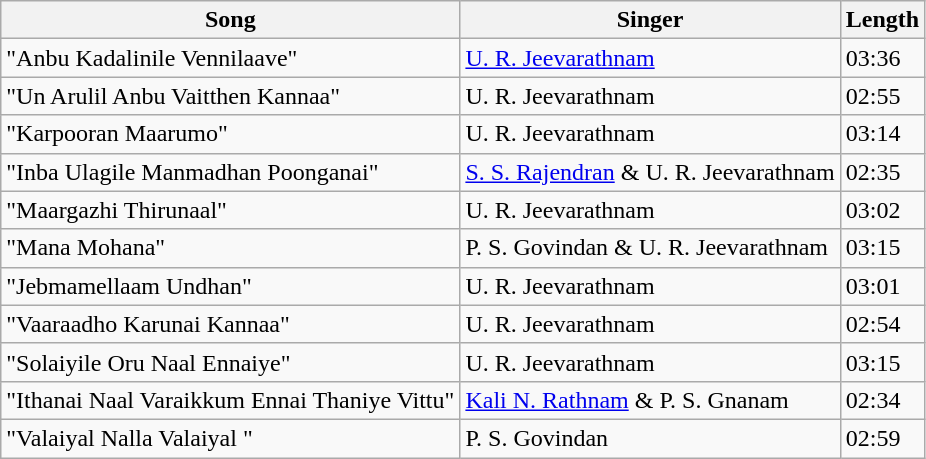<table class="wikitable">
<tr>
<th>Song</th>
<th>Singer</th>
<th>Length</th>
</tr>
<tr>
<td>"Anbu Kadalinile Vennilaave"</td>
<td><a href='#'>U. R. Jeevarathnam</a></td>
<td>03:36</td>
</tr>
<tr>
<td>"Un Arulil Anbu Vaitthen Kannaa"</td>
<td>U. R. Jeevarathnam</td>
<td>02:55</td>
</tr>
<tr>
<td>"Karpooran Maarumo"</td>
<td>U. R. Jeevarathnam</td>
<td>03:14</td>
</tr>
<tr>
<td>"Inba Ulagile Manmadhan Poonganai"</td>
<td><a href='#'>S. S. Rajendran</a> & U. R. Jeevarathnam</td>
<td>02:35</td>
</tr>
<tr>
<td>"Maargazhi Thirunaal"</td>
<td>U. R. Jeevarathnam</td>
<td>03:02</td>
</tr>
<tr>
<td>"Mana Mohana"</td>
<td>P. S. Govindan & U. R. Jeevarathnam</td>
<td>03:15</td>
</tr>
<tr>
<td>"Jebmamellaam Undhan"</td>
<td>U. R. Jeevarathnam</td>
<td>03:01</td>
</tr>
<tr>
<td>"Vaaraadho Karunai Kannaa"</td>
<td>U. R. Jeevarathnam</td>
<td>02:54</td>
</tr>
<tr>
<td>"Solaiyile Oru Naal Ennaiye"</td>
<td>U. R. Jeevarathnam</td>
<td>03:15</td>
</tr>
<tr>
<td>"Ithanai Naal Varaikkum Ennai Thaniye Vittu"</td>
<td><a href='#'>Kali N. Rathnam</a> & P. S. Gnanam</td>
<td>02:34</td>
</tr>
<tr>
<td>"Valaiyal Nalla Valaiyal "</td>
<td>P. S. Govindan</td>
<td>02:59</td>
</tr>
</table>
